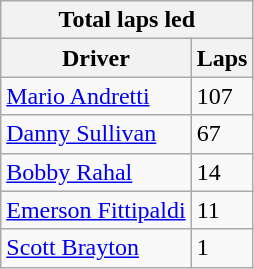<table class="wikitable">
<tr>
<th colspan=2>Total laps led</th>
</tr>
<tr>
<th>Driver</th>
<th>Laps</th>
</tr>
<tr>
<td><a href='#'>Mario Andretti</a></td>
<td>107</td>
</tr>
<tr>
<td><a href='#'>Danny Sullivan</a></td>
<td>67</td>
</tr>
<tr>
<td><a href='#'>Bobby Rahal</a></td>
<td>14</td>
</tr>
<tr>
<td><a href='#'>Emerson Fittipaldi</a></td>
<td>11</td>
</tr>
<tr>
<td><a href='#'>Scott Brayton</a></td>
<td>1</td>
</tr>
</table>
